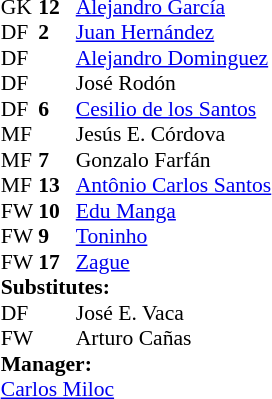<table style="font-size:90%; margin:0.2em auto;" cellspacing="0" cellpadding="0">
<tr>
<th width="25"></th>
<th width="25"></th>
</tr>
<tr>
<td>GK</td>
<td><strong>12</strong></td>
<td> <a href='#'>Alejandro García</a></td>
</tr>
<tr>
<td>DF</td>
<td><strong>2</strong></td>
<td> <a href='#'>Juan Hernández</a></td>
</tr>
<tr>
<td>DF</td>
<td></td>
<td> <a href='#'>Alejandro Dominguez</a></td>
</tr>
<tr>
<td>DF</td>
<td></td>
<td> José Rodón</td>
</tr>
<tr>
<td>DF</td>
<td><strong>6</strong></td>
<td> <a href='#'>Cesilio de los Santos</a></td>
<td></td>
<td></td>
</tr>
<tr>
<td>MF</td>
<td></td>
<td> Jesús E. Córdova</td>
<td></td>
<td></td>
</tr>
<tr>
<td>MF</td>
<td><strong>7</strong></td>
<td> Gonzalo Farfán</td>
<td></td>
<td></td>
</tr>
<tr>
<td>MF</td>
<td><strong>13</strong></td>
<td> <a href='#'>Antônio Carlos Santos</a></td>
</tr>
<tr>
<td>FW</td>
<td><strong>10</strong></td>
<td> <a href='#'>Edu Manga</a></td>
</tr>
<tr>
<td>FW</td>
<td><strong>9</strong></td>
<td> <a href='#'>Toninho</a></td>
<td></td>
<td></td>
</tr>
<tr>
<td>FW</td>
<td><strong>17</strong></td>
<td> <a href='#'>Zague</a></td>
</tr>
<tr>
<td colspan=3><strong>Substitutes:</strong></td>
</tr>
<tr>
<td>DF</td>
<td></td>
<td> José E. Vaca</td>
<td></td>
<td></td>
</tr>
<tr>
<td>FW</td>
<td></td>
<td> Arturo Cañas</td>
<td></td>
<td></td>
</tr>
<tr>
<td colspan=3><strong>Manager:</strong></td>
</tr>
<tr>
<td colspan=4> <a href='#'>Carlos Miloc</a></td>
</tr>
</table>
